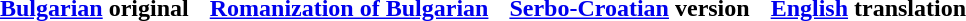<table cellpadding=6 style="font-size:100%">
<tr>
<th><a href='#'>Bulgarian</a> original</th>
<th><a href='#'>Romanization of Bulgarian</a></th>
<th><a href='#'>Serbo-Croatian</a> version</th>
<th><a href='#'>English</a> translation</th>
</tr>
<tr style="vertical-align:top; white-space:nowrap;">
<td><br></td>
<td><br></td>
<td><br></td>
<td><br></td>
</tr>
</table>
